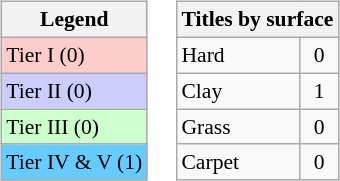<table>
<tr valign=top>
<td><br><table class="wikitable" style="font-size:90%">
<tr>
<th>Legend</th>
</tr>
<tr style="background:#fcc;">
<td>Tier I (0)</td>
</tr>
<tr style="background:#ccf;">
<td>Tier II (0)</td>
</tr>
<tr style="background:#cfc;">
<td>Tier III (0)</td>
</tr>
<tr style="background:#6cf;">
<td>Tier IV & V (1)</td>
</tr>
</table>
</td>
<td><br><table class="wikitable" style="font-size:90%">
<tr>
<th colspan=2>Titles by surface</th>
</tr>
<tr>
<td>Hard</td>
<td style="text-align:center;">0</td>
</tr>
<tr>
<td>Clay</td>
<td style="text-align:center;">1</td>
</tr>
<tr>
<td>Grass</td>
<td style="text-align:center;">0</td>
</tr>
<tr>
<td>Carpet</td>
<td style="text-align:center;">0</td>
</tr>
</table>
</td>
</tr>
</table>
